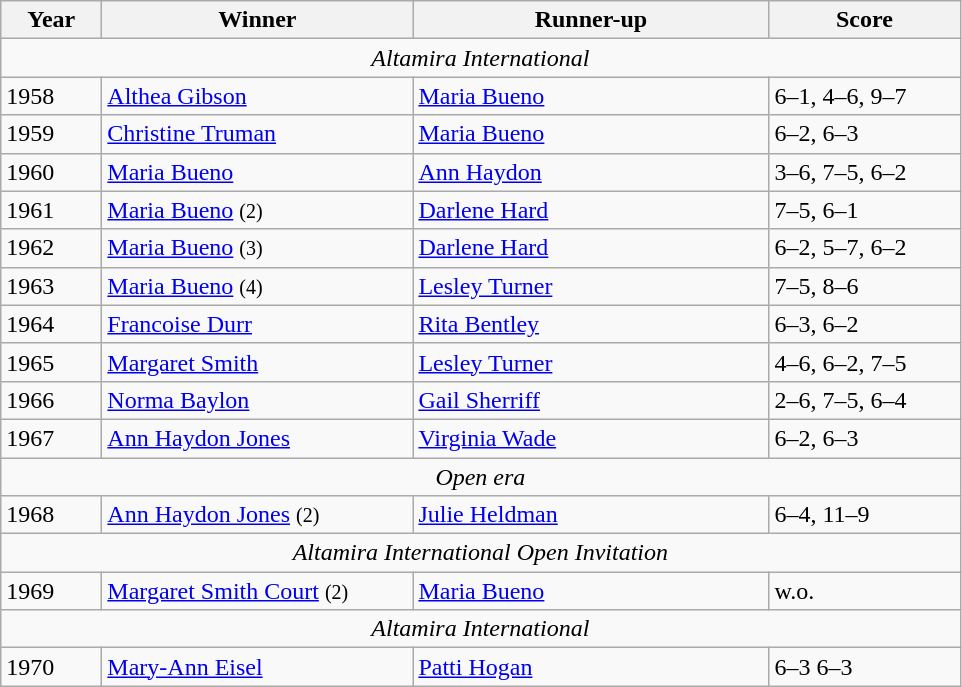<table class="wikitable">
<tr>
<th style="width:60px;">Year</th>
<th style="width:200px;">Winner</th>
<th style="width:230px;">Runner-up</th>
<th style="width:120px;">Score</th>
</tr>
<tr>
<td colspan=4 align=center><em>Altamira International</em></td>
</tr>
<tr>
<td>1958</td>
<td> <a href='#'>Althea Gibson</a></td>
<td> <a href='#'>Maria Bueno</a></td>
<td>6–1, 4–6, 9–7</td>
</tr>
<tr>
<td>1959</td>
<td> <a href='#'>Christine Truman</a></td>
<td>  <a href='#'>Maria Bueno</a></td>
<td>6–2, 6–3</td>
</tr>
<tr>
<td>1960</td>
<td> <a href='#'>Maria Bueno</a></td>
<td> <a href='#'>Ann Haydon</a></td>
<td>3–6, 7–5, 6–2</td>
</tr>
<tr>
<td>1961</td>
<td>  <a href='#'>Maria Bueno</a> <small>(2)</small></td>
<td> <a href='#'>Darlene Hard</a></td>
<td>7–5, 6–1</td>
</tr>
<tr>
<td>1962</td>
<td> <a href='#'>Maria Bueno</a> <small>(3)</small></td>
<td> <a href='#'>Darlene Hard</a></td>
<td>6–2, 5–7, 6–2</td>
</tr>
<tr>
<td>1963</td>
<td>  <a href='#'>Maria Bueno</a> <small>(4)</small></td>
<td> <a href='#'>Lesley Turner</a></td>
<td>7–5, 8–6</td>
</tr>
<tr>
<td>1964</td>
<td> <a href='#'>Francoise Durr</a></td>
<td> <a href='#'>Rita Bentley</a></td>
<td>6–3, 6–2</td>
</tr>
<tr>
<td>1965</td>
<td> <a href='#'>Margaret Smith</a></td>
<td> <a href='#'>Lesley Turner</a></td>
<td>4–6, 6–2, 7–5</td>
</tr>
<tr>
<td>1966</td>
<td> <a href='#'>Norma Baylon</a></td>
<td> <a href='#'>Gail Sherriff</a></td>
<td>2–6, 7–5, 6–4</td>
</tr>
<tr>
<td>1967</td>
<td> <a href='#'>Ann Haydon Jones</a></td>
<td> <a href='#'>Virginia Wade</a></td>
<td>6–2, 6–3</td>
</tr>
<tr>
<td colspan=4 align=center><em>Open era </em></td>
</tr>
<tr>
<td>1968</td>
<td> <a href='#'>Ann Haydon Jones</a> <small>(2)</small></td>
<td> <a href='#'>Julie Heldman</a></td>
<td>6–4, 11–9</td>
</tr>
<tr>
<td colspan=4 align=center><em>Altamira International Open Invitation</em></td>
</tr>
<tr>
<td>1969</td>
<td> <a href='#'>Margaret Smith Court</a> <small>(2)</small></td>
<td> <a href='#'>Maria Bueno</a></td>
<td>w.o.</td>
</tr>
<tr>
<td colspan=4 align=center><em>Altamira International</em></td>
</tr>
<tr>
<td>1970</td>
<td> <a href='#'>Mary-Ann Eisel</a></td>
<td> <a href='#'>Patti Hogan</a></td>
<td>6–3 6–3</td>
</tr>
</table>
